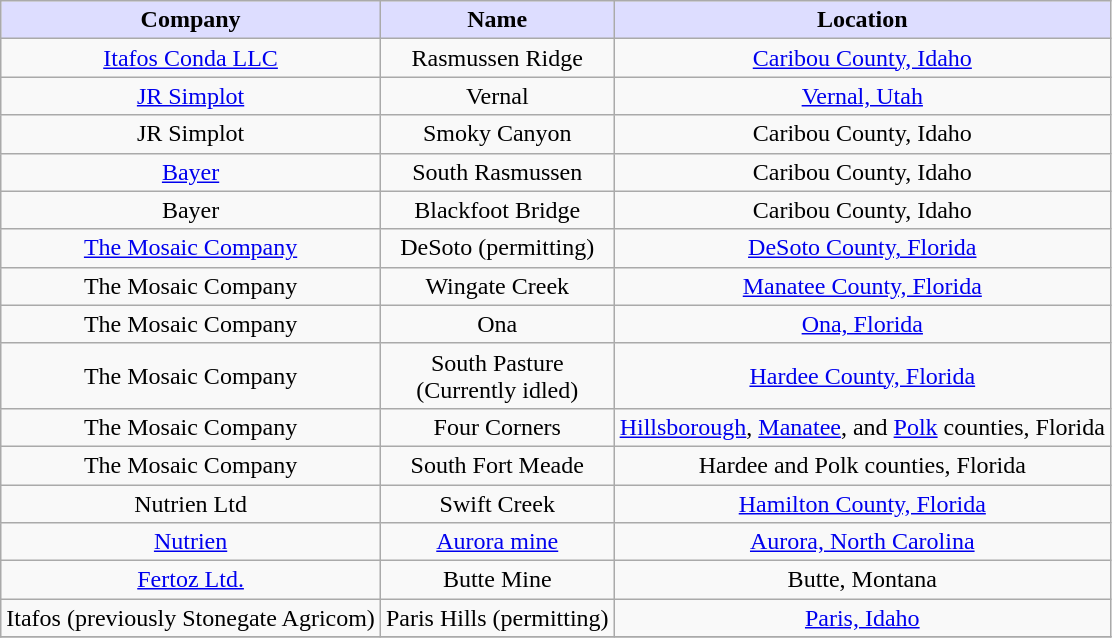<table class="wikitable sortable sortable">
<tr>
<th style="background:#DDDDFF;">Company</th>
<th style="background:#DDDDFF;">Name</th>
<th style="background:#DDDDFF;">Location</th>
</tr>
<tr>
<td align=center><a href='#'>Itafos Conda LLC </a></td>
<td align=center>Rasmussen Ridge</td>
<td align=center><a href='#'>Caribou County, Idaho</a></td>
</tr>
<tr>
<td align=center><a href='#'>JR Simplot</a></td>
<td align=center>Vernal</td>
<td align=center><a href='#'>Vernal, Utah</a></td>
</tr>
<tr>
<td align=center>JR Simplot</td>
<td align=center>Smoky Canyon</td>
<td align=center>Caribou County, Idaho</td>
</tr>
<tr>
<td align=center><a href='#'>Bayer</a></td>
<td align=center>South Rasmussen</td>
<td align=center>Caribou County, Idaho</td>
</tr>
<tr>
<td align=center>Bayer</td>
<td align=center>Blackfoot Bridge</td>
<td align=center>Caribou County, Idaho</td>
</tr>
<tr>
<td align=center><a href='#'>The Mosaic Company</a></td>
<td align=center>DeSoto (permitting)</td>
<td align=center><a href='#'>DeSoto County, Florida</a></td>
</tr>
<tr>
<td align=center>The Mosaic Company</td>
<td align=center>Wingate Creek</td>
<td align=center><a href='#'>Manatee County, Florida</a></td>
</tr>
<tr>
<td align=center>The Mosaic Company</td>
<td align=center>Ona</td>
<td align=center><a href='#'>Ona, Florida</a></td>
</tr>
<tr>
<td align=center>The Mosaic Company</td>
<td align=center>South Pasture<br>(Currently idled)</td>
<td align=center><a href='#'>Hardee County, Florida</a></td>
</tr>
<tr>
<td align=center>The Mosaic Company</td>
<td align=center>Four Corners</td>
<td align=center><a href='#'>Hillsborough</a>, <a href='#'>Manatee</a>, and <a href='#'>Polk</a> counties, Florida</td>
</tr>
<tr>
<td align=center>The Mosaic Company</td>
<td align=center>South Fort Meade</td>
<td align=center>Hardee and Polk counties, Florida</td>
</tr>
<tr>
<td align=center>Nutrien Ltd</td>
<td align=center>Swift Creek</td>
<td align=center><a href='#'>Hamilton County, Florida</a></td>
</tr>
<tr>
<td align=center><a href='#'>Nutrien</a></td>
<td align=center><a href='#'>Aurora mine</a></td>
<td align=center><a href='#'>Aurora, North Carolina</a></td>
</tr>
<tr>
<td align=center><a href='#'>Fertoz Ltd.</a></td>
<td align=center>Butte Mine</td>
<td align=center>Butte, Montana</td>
</tr>
<tr>
<td align=center>Itafos (previously Stonegate Agricom)</td>
<td align=center>Paris Hills (permitting)</td>
<td align=center><a href='#'>Paris, Idaho</a></td>
</tr>
<tr>
</tr>
</table>
